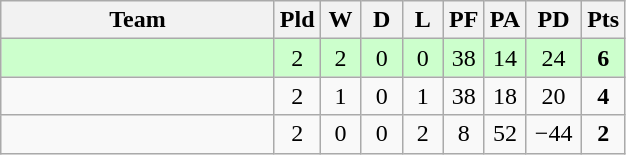<table class="wikitable" style="text-align:center;">
<tr>
<th width=175>Team</th>
<th width=20 abbr="Played">Pld</th>
<th width=20 abbr="Won">W</th>
<th width=20 abbr="Drawn">D</th>
<th width=20 abbr="Lost">L</th>
<th width=20 abbr="Points for">PF</th>
<th width=20 abbr="Points against">PA</th>
<th width=30 abbr="Points difference">PD</th>
<th width=20 abbr="Points">Pts</th>
</tr>
<tr bgcolor=ccffcc>
<td align=left></td>
<td>2</td>
<td>2</td>
<td>0</td>
<td>0</td>
<td>38</td>
<td>14</td>
<td>24</td>
<td><strong> 6 </strong></td>
</tr>
<tr>
<td align=left></td>
<td>2</td>
<td>1</td>
<td>0</td>
<td>1</td>
<td>38</td>
<td>18</td>
<td>20</td>
<td><strong> 4 </strong></td>
</tr>
<tr>
<td align=left></td>
<td>2</td>
<td>0</td>
<td>0</td>
<td>2</td>
<td>8</td>
<td>52</td>
<td>−44</td>
<td><strong> 2 </strong></td>
</tr>
</table>
